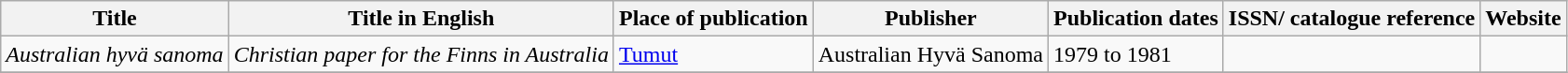<table class="wikitable sortable">
<tr>
<th>Title</th>
<th>Title in English</th>
<th>Place of publication</th>
<th>Publisher</th>
<th>Publication dates</th>
<th>ISSN/ catalogue reference</th>
<th>Website</th>
</tr>
<tr>
<td><em>Australian hyvä sanoma</em></td>
<td><em>Christian paper for the Finns in Australia</em></td>
<td><a href='#'>Tumut</a></td>
<td>Australian Hyvä Sanoma</td>
<td>1979 to 1981</td>
<td></td>
<td></td>
</tr>
<tr>
</tr>
</table>
